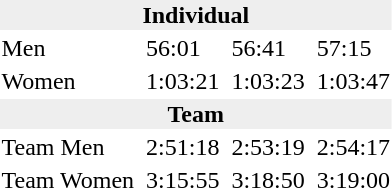<table>
<tr>
<td colspan=7 bgcolor=#eeeeee style=text-align:center;><strong>Individual</strong></td>
</tr>
<tr>
<td>Men</td>
<td></td>
<td>56:01</td>
<td></td>
<td>56:41</td>
<td></td>
<td>57:15</td>
</tr>
<tr>
<td>Women</td>
<td></td>
<td>1:03:21</td>
<td></td>
<td>1:03:23</td>
<td></td>
<td>1:03:47</td>
</tr>
<tr>
<td colspan=7 bgcolor=#eeeeee style=text-align:center;><strong>Team</strong></td>
</tr>
<tr>
<td>Team Men</td>
<td></td>
<td>2:51:18</td>
<td></td>
<td>2:53:19</td>
<td></td>
<td>2:54:17</td>
</tr>
<tr>
<td>Team Women</td>
<td></td>
<td>3:15:55</td>
<td></td>
<td>3:18:50</td>
<td></td>
<td>3:19:00</td>
</tr>
</table>
